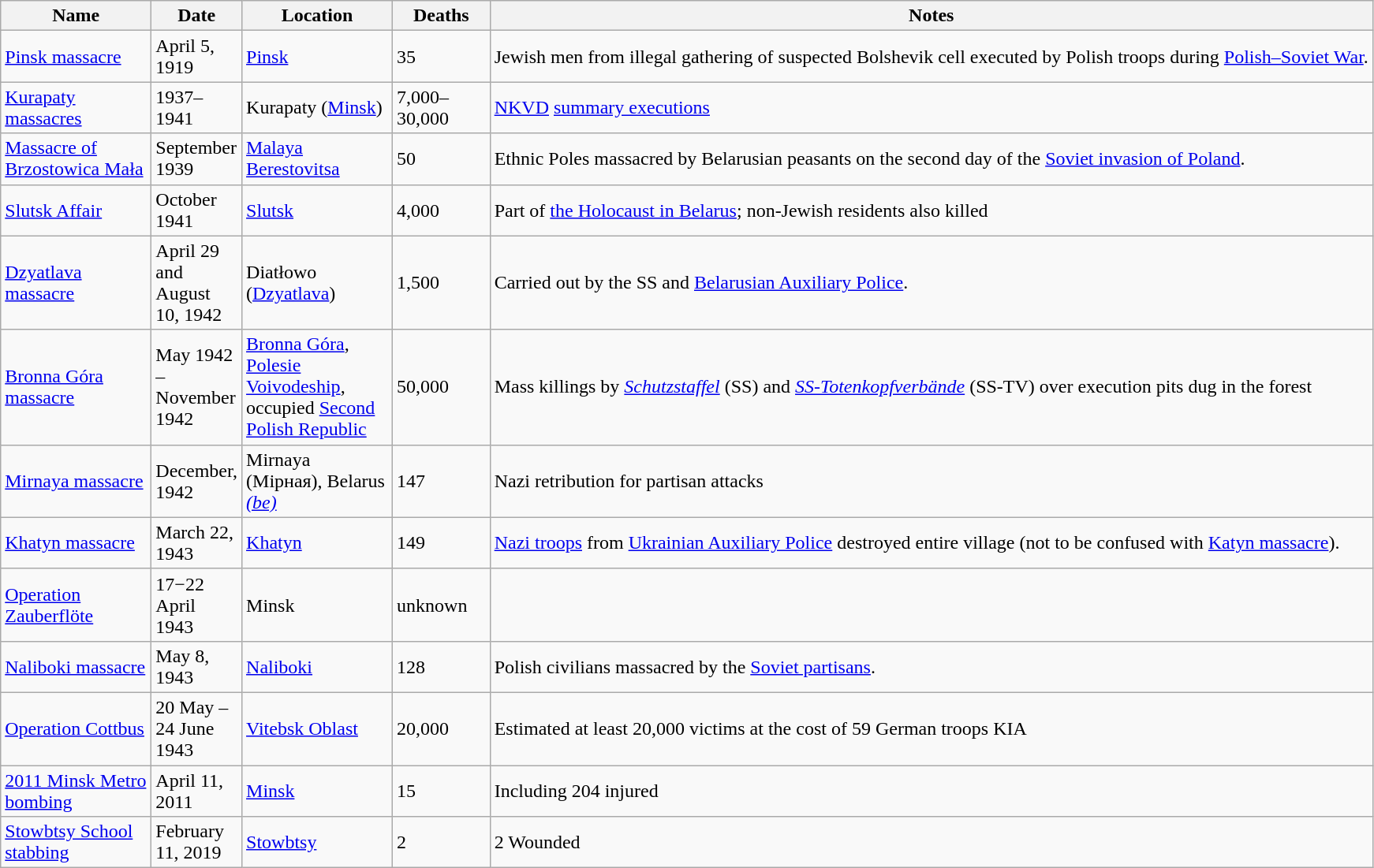<table class="sortable wikitable">
<tr>
<th style="width:120px;">Name</th>
<th style="width:65px;">Date</th>
<th style="width:120px;">Location</th>
<th style="width:75px;">Deaths</th>
<th class="unsortable">Notes</th>
</tr>
<tr>
<td><a href='#'>Pinsk massacre</a></td>
<td>April 5, 1919</td>
<td><a href='#'>Pinsk</a></td>
<td>35</td>
<td>Jewish men from illegal gathering of suspected Bolshevik cell executed by Polish troops during <a href='#'>Polish–Soviet War</a>.</td>
</tr>
<tr>
<td><a href='#'>Kurapaty massacres</a></td>
<td>1937–1941</td>
<td>Kurapaty (<a href='#'>Minsk</a>)</td>
<td>7,000–30,000</td>
<td><a href='#'>NKVD</a> <a href='#'>summary executions</a></td>
</tr>
<tr>
<td><a href='#'>Massacre of Brzostowica Mała</a></td>
<td>September 1939</td>
<td><a href='#'>Malaya Berestovitsa</a></td>
<td>50</td>
<td>Ethnic Poles massacred by Belarusian peasants on the second day of the <a href='#'>Soviet invasion of Poland</a>.</td>
</tr>
<tr>
<td><a href='#'>Slutsk Affair</a></td>
<td>October 1941</td>
<td><a href='#'>Slutsk</a></td>
<td>4,000</td>
<td>Part of <a href='#'>the Holocaust in Belarus</a>; non-Jewish residents also killed</td>
</tr>
<tr>
<td><a href='#'>Dzyatlava massacre</a></td>
<td>April 29 and August 10, 1942</td>
<td>Diatłowo (<a href='#'>Dzyatlava</a>)</td>
<td>1,500</td>
<td>Carried out by the SS and <a href='#'>Belarusian Auxiliary Police</a>.</td>
</tr>
<tr>
<td><a href='#'>Bronna Góra massacre</a></td>
<td>May 1942 – November 1942</td>
<td><a href='#'>Bronna Góra</a>, <a href='#'>Polesie Voivodeship</a>, occupied <a href='#'>Second Polish Republic</a></td>
<td>50,000</td>
<td>Mass killings by <em><a href='#'>Schutzstaffel</a></em> (SS) and <em><a href='#'>SS-Totenkopfverbände</a></em> (SS-TV) over execution pits dug in the forest</td>
</tr>
<tr>
<td><a href='#'>Mirnaya massacre</a></td>
<td>December, 1942</td>
<td>Mirnaya (Мірная), Belarus <em><a href='#'>(be)</a></em></td>
<td>147</td>
<td>Nazi retribution for partisan attacks</td>
</tr>
<tr>
<td><a href='#'>Khatyn massacre</a></td>
<td>March 22, 1943</td>
<td><a href='#'>Khatyn</a></td>
<td>149</td>
<td><a href='#'>Nazi troops</a> from <a href='#'>Ukrainian Auxiliary Police</a> destroyed entire village (not to be confused with <a href='#'>Katyn massacre</a>).</td>
</tr>
<tr>
<td><a href='#'>Operation Zauberflöte</a></td>
<td>17−22 April 1943</td>
<td>Minsk</td>
<td>unknown</td>
<td></td>
</tr>
<tr>
<td><a href='#'>Naliboki massacre</a></td>
<td>May 8, 1943</td>
<td><a href='#'>Naliboki</a></td>
<td>128</td>
<td>Polish civilians massacred by the <a href='#'>Soviet partisans</a>.</td>
</tr>
<tr>
<td><a href='#'>Operation Cottbus</a></td>
<td>20 May – 24 June 1943</td>
<td><a href='#'>Vitebsk Oblast</a></td>
<td>20,000</td>
<td>Estimated at least 20,000 victims at the cost of 59 German troops KIA</td>
</tr>
<tr>
<td><a href='#'>2011 Minsk Metro bombing</a></td>
<td>April 11, 2011</td>
<td><a href='#'>Minsk</a></td>
<td>15</td>
<td>Including 204 injured</td>
</tr>
<tr>
<td><a href='#'>Stowbtsy School stabbing</a></td>
<td>February 11, 2019</td>
<td><a href='#'>Stowbtsy</a></td>
<td>2</td>
<td>2 Wounded</td>
</tr>
</table>
